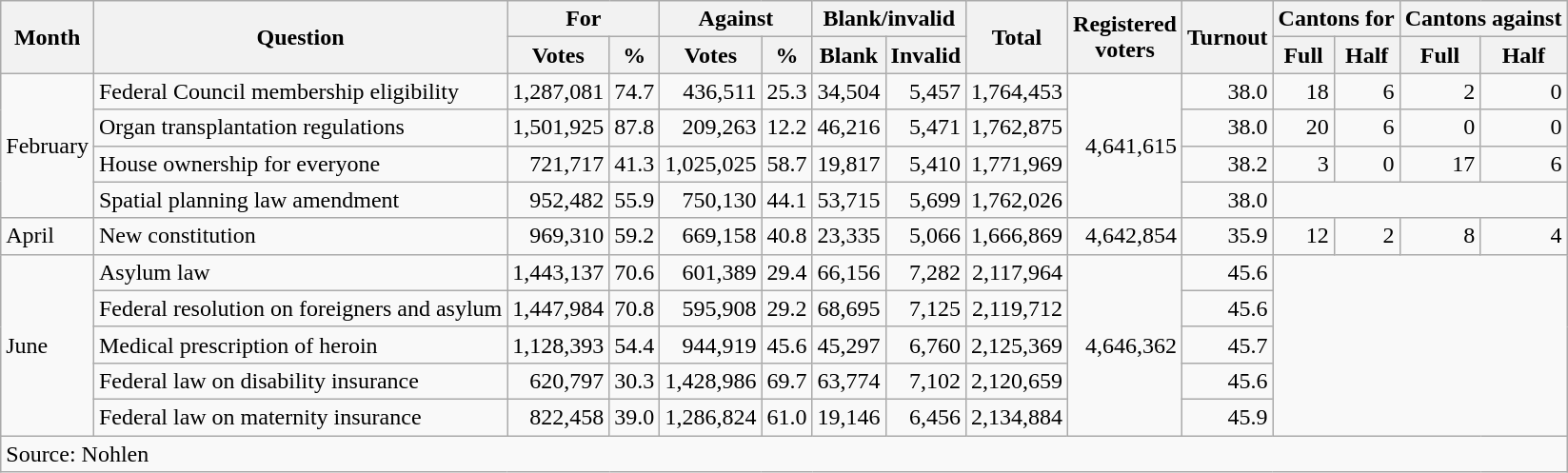<table class=wikitable style=text-align:right>
<tr>
<th rowspan=2>Month</th>
<th rowspan=2>Question</th>
<th colspan=2>For</th>
<th colspan=2>Against</th>
<th colspan=2>Blank/invalid</th>
<th rowspan=2>Total</th>
<th rowspan=2>Registered<br>voters</th>
<th rowspan=2>Turnout</th>
<th colspan=2>Cantons for</th>
<th colspan=2>Cantons against</th>
</tr>
<tr>
<th>Votes</th>
<th>%</th>
<th>Votes</th>
<th>%</th>
<th>Blank</th>
<th>Invalid</th>
<th>Full</th>
<th>Half</th>
<th>Full</th>
<th>Half</th>
</tr>
<tr>
<td align=left rowspan=4>February</td>
<td align=left>Federal Council membership eligibility</td>
<td>1,287,081</td>
<td>74.7</td>
<td>436,511</td>
<td>25.3</td>
<td>34,504</td>
<td>5,457</td>
<td>1,764,453</td>
<td rowspan=4>4,641,615</td>
<td>38.0</td>
<td>18</td>
<td>6</td>
<td>2</td>
<td>0</td>
</tr>
<tr>
<td align=left>Organ transplantation regulations</td>
<td>1,501,925</td>
<td>87.8</td>
<td>209,263</td>
<td>12.2</td>
<td>46,216</td>
<td>5,471</td>
<td>1,762,875</td>
<td>38.0</td>
<td>20</td>
<td>6</td>
<td>0</td>
<td>0</td>
</tr>
<tr>
<td align=left>House ownership for everyone</td>
<td>721,717</td>
<td>41.3</td>
<td>1,025,025</td>
<td>58.7</td>
<td>19,817</td>
<td>5,410</td>
<td>1,771,969</td>
<td>38.2</td>
<td>3</td>
<td>0</td>
<td>17</td>
<td>6</td>
</tr>
<tr>
<td align=left>Spatial planning law amendment</td>
<td>952,482</td>
<td>55.9</td>
<td>750,130</td>
<td>44.1</td>
<td>53,715</td>
<td>5,699</td>
<td>1,762,026</td>
<td>38.0</td>
<td colspan=4></td>
</tr>
<tr>
<td align=left>April</td>
<td align=left>New constitution</td>
<td>969,310</td>
<td>59.2</td>
<td>669,158</td>
<td>40.8</td>
<td>23,335</td>
<td>5,066</td>
<td>1,666,869</td>
<td>4,642,854</td>
<td>35.9</td>
<td>12</td>
<td>2</td>
<td>8</td>
<td>4</td>
</tr>
<tr>
<td align=left rowspan=5>June</td>
<td align=left>Asylum law</td>
<td>1,443,137</td>
<td>70.6</td>
<td>601,389</td>
<td>29.4</td>
<td>66,156</td>
<td>7,282</td>
<td>2,117,964</td>
<td rowspan=5>4,646,362</td>
<td>45.6</td>
<td rowspan=5 colspan=4></td>
</tr>
<tr>
<td align=left>Federal resolution on foreigners and asylum</td>
<td>1,447,984</td>
<td>70.8</td>
<td>595,908</td>
<td>29.2</td>
<td>68,695</td>
<td>7,125</td>
<td>2,119,712</td>
<td>45.6</td>
</tr>
<tr>
<td align=left>Medical prescription of heroin</td>
<td>1,128,393</td>
<td>54.4</td>
<td>944,919</td>
<td>45.6</td>
<td>45,297</td>
<td>6,760</td>
<td>2,125,369</td>
<td>45.7</td>
</tr>
<tr>
<td align=left>Federal law on disability insurance</td>
<td>620,797</td>
<td>30.3</td>
<td>1,428,986</td>
<td>69.7</td>
<td>63,774</td>
<td>7,102</td>
<td>2,120,659</td>
<td>45.6</td>
</tr>
<tr>
<td align=left>Federal law on maternity insurance</td>
<td>822,458</td>
<td>39.0</td>
<td>1,286,824</td>
<td>61.0</td>
<td>19,146</td>
<td>6,456</td>
<td>2,134,884</td>
<td>45.9</td>
</tr>
<tr>
<td align=left colspan=15>Source: Nohlen</td>
</tr>
</table>
